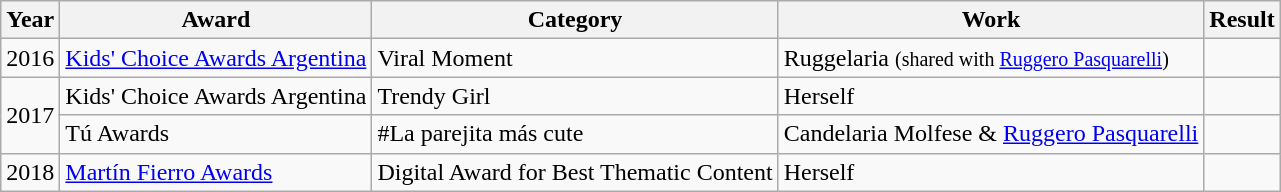<table class="wikitable">
<tr>
<th>Year</th>
<th>Award</th>
<th>Category</th>
<th>Work</th>
<th>Result</th>
</tr>
<tr>
<td>2016</td>
<td><a href='#'>Kids' Choice Awards Argentina</a></td>
<td>Viral Moment</td>
<td>Ruggelaria <small>(shared with <a href='#'>Ruggero Pasquarelli</a>)</small></td>
<td></td>
</tr>
<tr>
<td rowspan="2">2017</td>
<td>Kids' Choice Awards Argentina</td>
<td>Trendy Girl</td>
<td>Herself</td>
<td></td>
</tr>
<tr>
<td>Tú Awards</td>
<td>#La parejita más cute</td>
<td>Candelaria Molfese & <a href='#'>Ruggero Pasquarelli</a></td>
<td></td>
</tr>
<tr>
<td>2018</td>
<td><a href='#'>Martín Fierro Awards</a></td>
<td>Digital Award for Best Thematic Content</td>
<td>Herself</td>
<td></td>
</tr>
</table>
